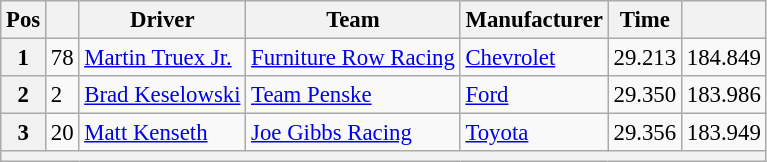<table class="wikitable" style="font-size:95%">
<tr>
<th>Pos</th>
<th></th>
<th>Driver</th>
<th>Team</th>
<th>Manufacturer</th>
<th>Time</th>
<th></th>
</tr>
<tr>
<th>1</th>
<td>78</td>
<td><a href='#'>Martin Truex Jr.</a></td>
<td><a href='#'>Furniture Row Racing</a></td>
<td><a href='#'>Chevrolet</a></td>
<td>29.213</td>
<td>184.849</td>
</tr>
<tr>
<th>2</th>
<td>2</td>
<td><a href='#'>Brad Keselowski</a></td>
<td><a href='#'>Team Penske</a></td>
<td><a href='#'>Ford</a></td>
<td>29.350</td>
<td>183.986</td>
</tr>
<tr>
<th>3</th>
<td>20</td>
<td><a href='#'>Matt Kenseth</a></td>
<td><a href='#'>Joe Gibbs Racing</a></td>
<td><a href='#'>Toyota</a></td>
<td>29.356</td>
<td>183.949</td>
</tr>
<tr>
<th colspan="7"></th>
</tr>
</table>
